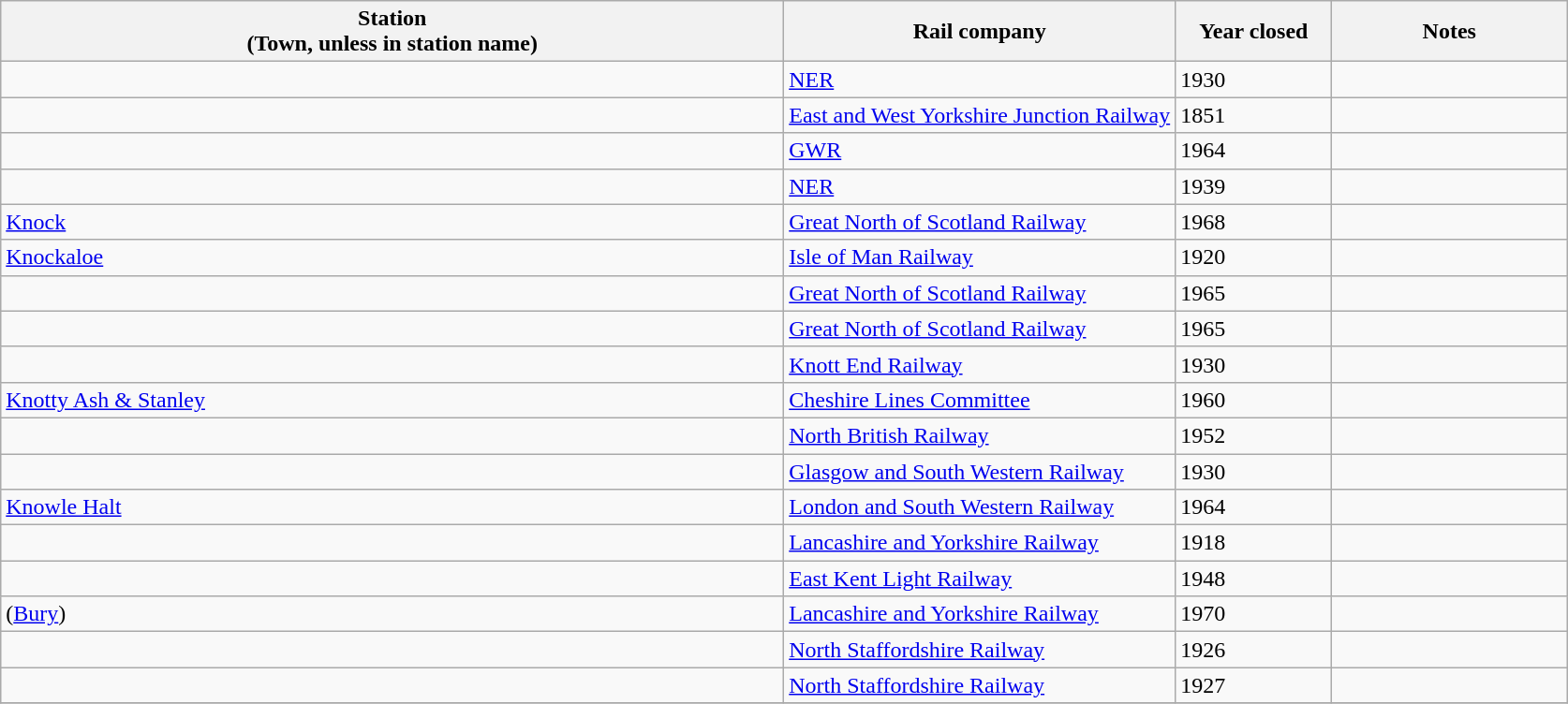<table class="wikitable sortable">
<tr>
<th style="width:50%">Station<br>(Town, unless in station name)</th>
<th style="width:25%">Rail company</th>
<th style="width:10%">Year closed</th>
<th style="width:20%">Notes</th>
</tr>
<tr>
<td></td>
<td><a href='#'>NER</a></td>
<td>1930</td>
<td></td>
</tr>
<tr>
<td></td>
<td><a href='#'>East and West Yorkshire Junction Railway</a></td>
<td>1851</td>
<td></td>
</tr>
<tr>
<td></td>
<td><a href='#'>GWR</a></td>
<td>1964</td>
<td></td>
</tr>
<tr>
<td></td>
<td><a href='#'>NER</a></td>
<td>1939</td>
<td></td>
</tr>
<tr>
<td><a href='#'>Knock</a></td>
<td><a href='#'>Great North of Scotland Railway</a></td>
<td>1968</td>
<td></td>
</tr>
<tr>
<td><a href='#'>Knockaloe</a></td>
<td><a href='#'>Isle of Man Railway</a></td>
<td>1920</td>
<td></td>
</tr>
<tr>
<td></td>
<td><a href='#'>Great North of Scotland Railway</a></td>
<td>1965</td>
<td></td>
</tr>
<tr>
<td></td>
<td><a href='#'>Great North of Scotland Railway</a></td>
<td>1965</td>
<td></td>
</tr>
<tr>
<td></td>
<td><a href='#'>Knott End Railway</a></td>
<td>1930</td>
<td></td>
</tr>
<tr>
<td><a href='#'>Knotty Ash & Stanley</a></td>
<td><a href='#'>Cheshire Lines Committee</a></td>
<td>1960</td>
<td></td>
</tr>
<tr>
<td></td>
<td><a href='#'>North British Railway</a></td>
<td>1952</td>
<td></td>
</tr>
<tr>
<td></td>
<td><a href='#'>Glasgow and South Western Railway</a></td>
<td>1930</td>
<td></td>
</tr>
<tr>
<td><a href='#'>Knowle Halt</a></td>
<td><a href='#'>London and South Western Railway</a></td>
<td>1964</td>
<td></td>
</tr>
<tr>
<td></td>
<td><a href='#'>Lancashire and Yorkshire Railway</a></td>
<td>1918</td>
<td></td>
</tr>
<tr>
<td></td>
<td><a href='#'>East Kent Light Railway</a></td>
<td>1948</td>
<td></td>
</tr>
<tr>
<td> (<a href='#'>Bury</a>)</td>
<td><a href='#'>Lancashire and Yorkshire Railway</a></td>
<td>1970</td>
<td></td>
</tr>
<tr>
<td></td>
<td><a href='#'>North Staffordshire Railway</a></td>
<td>1926</td>
<td></td>
</tr>
<tr>
<td></td>
<td><a href='#'>North Staffordshire Railway</a></td>
<td>1927</td>
<td></td>
</tr>
<tr>
</tr>
</table>
